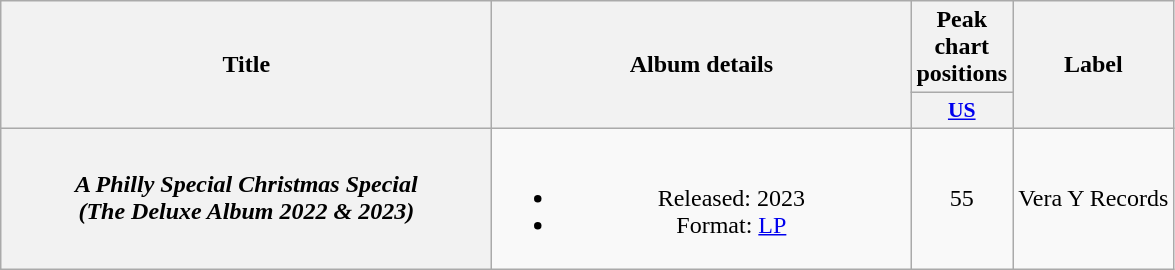<table class="wikitable plainrowheaders" style="text-align:center;" border="1">
<tr>
<th scope="col" rowspan="2" style="width:20em;">Title</th>
<th scope="col" rowspan="2" style="width:17em;">Album details</th>
<th scope="col">Peak chart positions</th>
<th scope="col" rowspan="2">Label</th>
</tr>
<tr>
<th scope="col" style="width:3em;font-size:90%;"><a href='#'>US</a></th>
</tr>
<tr>
<th scope="row"><em>A Philly Special Christmas Special<br>(The Deluxe Album 2022 & 2023)</em></th>
<td><br><ul><li>Released: 2023</li><li>Format: <a href='#'>LP</a></li></ul></td>
<td>55</td>
<td>Vera Y Records</td>
</tr>
</table>
